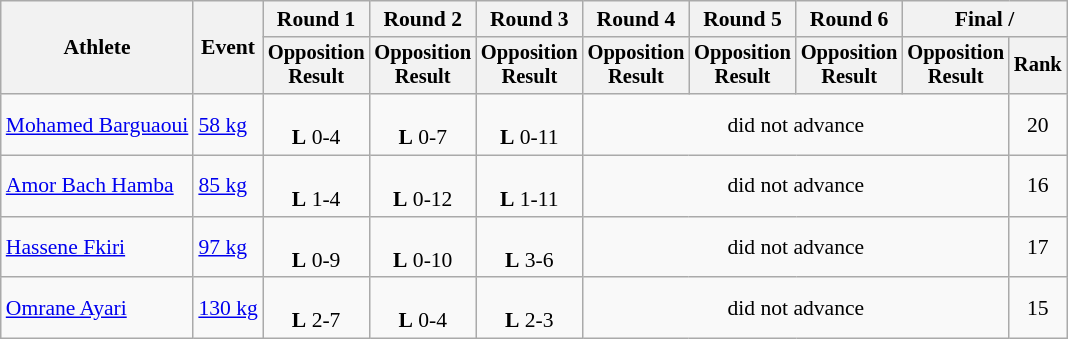<table class="wikitable" style="font-size:90%">
<tr>
<th rowspan="2">Athlete</th>
<th rowspan="2">Event</th>
<th>Round 1</th>
<th>Round 2</th>
<th>Round 3</th>
<th>Round 4</th>
<th>Round 5</th>
<th>Round 6</th>
<th colspan=2>Final / </th>
</tr>
<tr style="font-size: 95%">
<th>Opposition<br>Result</th>
<th>Opposition<br>Result</th>
<th>Opposition<br>Result</th>
<th>Opposition<br>Result</th>
<th>Opposition<br>Result</th>
<th>Opposition<br>Result</th>
<th>Opposition<br>Result</th>
<th>Rank</th>
</tr>
<tr>
<td><a href='#'>Mohamed Barguaoui</a></td>
<td><a href='#'>58 kg</a></td>
<td align=center><br><strong>L</strong> 0-4</td>
<td align=center><br><strong>L</strong> 0-7</td>
<td align=center><br><strong>L</strong> 0-11</td>
<td align=center colspan=4>did not advance</td>
<td align=center>20</td>
</tr>
<tr>
<td><a href='#'>Amor Bach Hamba</a></td>
<td><a href='#'>85 kg</a></td>
<td align=center><br><strong>L</strong> 1-4</td>
<td align=center><br><strong>L</strong> 0-12</td>
<td align=center><br><strong>L</strong> 1-11</td>
<td align=center colspan=4>did not advance</td>
<td align=center>16</td>
</tr>
<tr>
<td><a href='#'>Hassene Fkiri</a></td>
<td><a href='#'>97 kg</a></td>
<td align=center><br><strong>L</strong> 0-9</td>
<td align=center><br><strong>L</strong> 0-10</td>
<td align=center><br><strong>L</strong> 3-6</td>
<td align=center colspan=4>did not advance</td>
<td align=center>17</td>
</tr>
<tr>
<td><a href='#'>Omrane Ayari</a></td>
<td><a href='#'>130 kg</a></td>
<td align=center><br><strong>L</strong> 2-7</td>
<td align=center><br><strong>L</strong> 0-4</td>
<td align=center><br><strong>L</strong> 2-3</td>
<td align=center colspan=4>did not advance</td>
<td align=center>15</td>
</tr>
</table>
